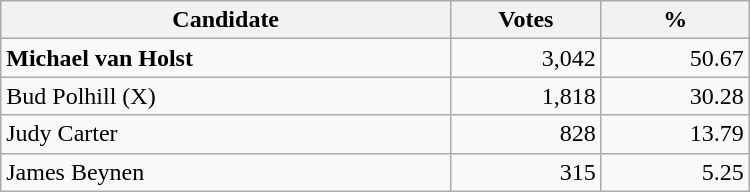<table style="width:500px;" class="wikitable">
<tr>
<th align="center">Candidate</th>
<th align="center">Votes</th>
<th align="center">%</th>
</tr>
<tr>
<td align="left"><strong>Michael van Holst</strong></td>
<td align="right">3,042</td>
<td align="right">50.67</td>
</tr>
<tr>
<td align="left">Bud Polhill (X)</td>
<td align="right">1,818</td>
<td align="right">30.28</td>
</tr>
<tr>
<td align="left">Judy Carter</td>
<td align="right">828</td>
<td align="right">13.79</td>
</tr>
<tr>
<td align="left">James Beynen</td>
<td align="right">315</td>
<td align="right">5.25</td>
</tr>
</table>
